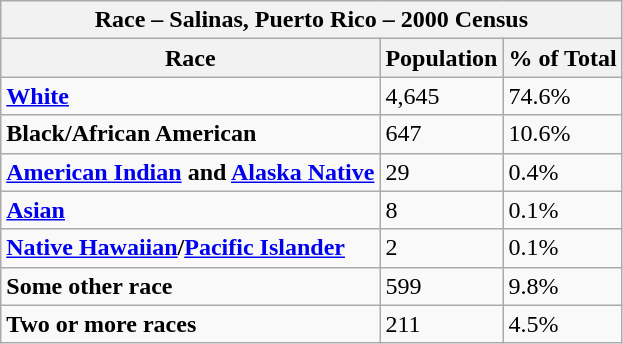<table class="wikitable">
<tr>
<th colspan=3>Race – Salinas, Puerto Rico – 2000 Census</th>
</tr>
<tr ---->
<th>Race</th>
<th>Population</th>
<th>% of Total</th>
</tr>
<tr ---->
<td><strong><a href='#'>White</a></strong></td>
<td>4,645</td>
<td>74.6%</td>
</tr>
<tr ---->
<td><strong>Black/African American</strong></td>
<td>647</td>
<td>10.6%</td>
</tr>
<tr ---->
<td><strong><a href='#'>American Indian</a> and <a href='#'>Alaska Native</a></strong></td>
<td>29</td>
<td>0.4%</td>
</tr>
<tr ---->
<td><strong><a href='#'>Asian</a></strong></td>
<td>8</td>
<td>0.1%</td>
</tr>
<tr ---->
<td><strong><a href='#'>Native Hawaiian</a>/<a href='#'>Pacific Islander</a></strong></td>
<td>2</td>
<td>0.1%</td>
</tr>
<tr ---->
<td><strong>Some other race</strong></td>
<td>599</td>
<td>9.8%</td>
</tr>
<tr ---->
<td><strong>Two or more races</strong></td>
<td>211</td>
<td>4.5%</td>
</tr>
</table>
